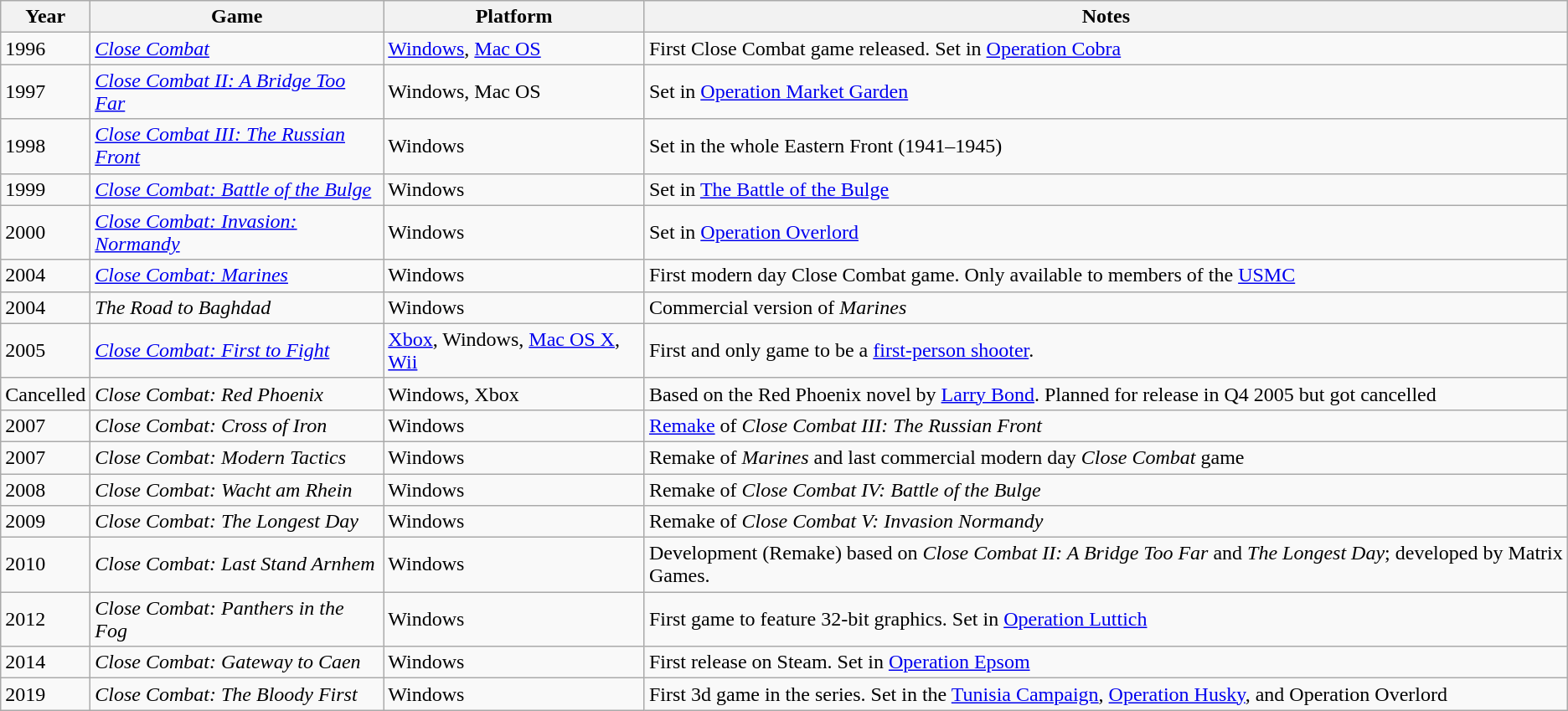<table class="wikitable sortable">
<tr ">
<th style="width:36px; text-align:center;">Year</th>
<th>Game</th>
<th>Platform</th>
<th class=unsortable>Notes</th>
</tr>
<tr>
<td>1996</td>
<td><em><a href='#'>Close Combat</a></em></td>
<td><a href='#'>Windows</a>, <a href='#'>Mac OS</a></td>
<td>First Close Combat game released. Set in <a href='#'>Operation Cobra</a></td>
</tr>
<tr>
<td>1997</td>
<td><em><a href='#'>Close Combat II: A Bridge Too Far</a></em></td>
<td>Windows, Mac OS</td>
<td>Set in <a href='#'>Operation Market Garden</a></td>
</tr>
<tr>
<td>1998</td>
<td><em><a href='#'>Close Combat III: The Russian Front</a></em></td>
<td>Windows</td>
<td>Set in the whole Eastern Front (1941–1945)</td>
</tr>
<tr>
<td>1999</td>
<td><em><a href='#'>Close Combat: Battle of the Bulge</a></em></td>
<td>Windows</td>
<td>Set in <a href='#'>The Battle of the Bulge</a></td>
</tr>
<tr>
<td>2000</td>
<td><em><a href='#'>Close Combat: Invasion: Normandy</a></em></td>
<td>Windows</td>
<td>Set in <a href='#'>Operation Overlord</a></td>
</tr>
<tr>
<td>2004</td>
<td><em><a href='#'>Close Combat: Marines</a></em></td>
<td>Windows</td>
<td>First modern day Close Combat game. Only available to members of the <a href='#'>USMC</a></td>
</tr>
<tr>
<td>2004</td>
<td><em>The Road to Baghdad</em></td>
<td>Windows</td>
<td>Commercial version of <em>Marines</em></td>
</tr>
<tr>
<td>2005</td>
<td><em><a href='#'>Close Combat: First to Fight</a></em></td>
<td><a href='#'>Xbox</a>, Windows, <a href='#'>Mac OS X</a>, <a href='#'>Wii</a></td>
<td>First and only game to be a <a href='#'>first-person shooter</a>.</td>
</tr>
<tr>
<td>Cancelled</td>
<td><em>Close Combat: Red Phoenix</em></td>
<td>Windows, Xbox</td>
<td>Based on the Red Phoenix novel by <a href='#'>Larry Bond</a>. Planned for release in Q4 2005 but got cancelled</td>
</tr>
<tr>
<td>2007</td>
<td><em>Close Combat: Cross of Iron</em></td>
<td>Windows</td>
<td><a href='#'>Remake</a> of <em>Close Combat III: The Russian Front</em></td>
</tr>
<tr>
<td>2007</td>
<td><em>Close Combat: Modern Tactics</em></td>
<td>Windows</td>
<td>Remake of <em>Marines</em> and last commercial modern day <em>Close Combat</em> game</td>
</tr>
<tr>
<td>2008</td>
<td><em>Close Combat: Wacht am Rhein</em></td>
<td>Windows</td>
<td>Remake of <em>Close Combat IV: Battle of the Bulge</em></td>
</tr>
<tr>
<td>2009</td>
<td><em>Close Combat: The Longest Day</em></td>
<td>Windows</td>
<td>Remake of <em>Close Combat V: Invasion Normandy</em></td>
</tr>
<tr>
<td>2010</td>
<td><em>Close Combat: Last Stand Arnhem</em></td>
<td>Windows</td>
<td>Development (Remake) based on <em>Close Combat II: A Bridge Too Far</em> and <em>The Longest Day</em>; developed by Matrix Games.</td>
</tr>
<tr>
<td>2012</td>
<td><em>Close Combat: Panthers in the Fog</em></td>
<td>Windows</td>
<td>First game to feature 32-bit graphics. Set in <a href='#'>Operation Luttich</a></td>
</tr>
<tr>
<td>2014</td>
<td><em>Close Combat: Gateway to Caen</em></td>
<td>Windows</td>
<td>First release on Steam. Set in <a href='#'>Operation Epsom</a></td>
</tr>
<tr>
<td>2019</td>
<td><em>Close Combat: The Bloody First</em></td>
<td>Windows</td>
<td>First 3d game in the series. Set in the <a href='#'>Tunisia Campaign</a>, <a href='#'>Operation Husky</a>, and Operation Overlord</td>
</tr>
</table>
